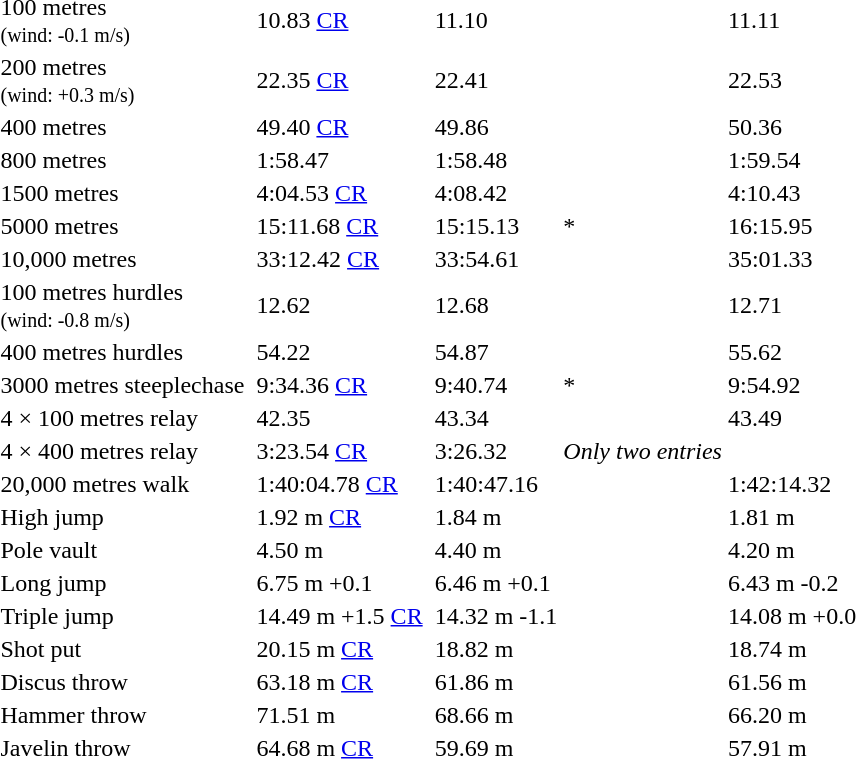<table>
<tr>
<td>100 metres<br><small>(wind: -0.1 m/s)</small></td>
<td></td>
<td>10.83 <a href='#'>CR</a></td>
<td></td>
<td>11.10</td>
<td></td>
<td>11.11</td>
</tr>
<tr>
<td>200 metres<br><small>(wind: +0.3 m/s)</small></td>
<td></td>
<td>22.35 <a href='#'>CR</a></td>
<td></td>
<td>22.41</td>
<td></td>
<td>22.53</td>
</tr>
<tr>
<td>400 metres</td>
<td></td>
<td>49.40 <a href='#'>CR</a></td>
<td></td>
<td>49.86</td>
<td></td>
<td>50.36</td>
</tr>
<tr>
<td>800 metres</td>
<td></td>
<td>1:58.47</td>
<td></td>
<td>1:58.48</td>
<td></td>
<td>1:59.54</td>
</tr>
<tr>
<td>1500 metres</td>
<td></td>
<td>4:04.53 <a href='#'>CR</a></td>
<td></td>
<td>4:08.42</td>
<td></td>
<td>4:10.43</td>
</tr>
<tr>
<td>5000 metres</td>
<td></td>
<td>15:11.68 <a href='#'>CR</a></td>
<td></td>
<td>15:15.13</td>
<td>*</td>
<td>16:15.95</td>
</tr>
<tr>
<td>10,000 metres</td>
<td></td>
<td>33:12.42 <a href='#'>CR</a></td>
<td></td>
<td>33:54.61</td>
<td></td>
<td>35:01.33</td>
</tr>
<tr>
<td>100 metres hurdles<br><small>(wind: -0.8 m/s)</small></td>
<td></td>
<td>12.62</td>
<td></td>
<td>12.68</td>
<td></td>
<td>12.71</td>
</tr>
<tr>
<td>400 metres hurdles</td>
<td></td>
<td>54.22</td>
<td></td>
<td>54.87</td>
<td></td>
<td>55.62</td>
</tr>
<tr>
<td>3000 metres steeplechase</td>
<td></td>
<td>9:34.36 <a href='#'>CR</a></td>
<td></td>
<td>9:40.74</td>
<td>*</td>
<td>9:54.92</td>
</tr>
<tr>
<td>4 × 100 metres relay</td>
<td></td>
<td>42.35</td>
<td></td>
<td>43.34</td>
<td></td>
<td>43.49</td>
</tr>
<tr>
<td>4 × 400 metres relay</td>
<td></td>
<td>3:23.54 <a href='#'>CR</a></td>
<td></td>
<td>3:26.32</td>
<td><em>Only two entries</em></td>
<td></td>
</tr>
<tr>
<td>20,000 metres walk</td>
<td></td>
<td>1:40:04.78 <a href='#'>CR</a></td>
<td></td>
<td>1:40:47.16</td>
<td></td>
<td>1:42:14.32</td>
</tr>
<tr>
<td>High jump</td>
<td></td>
<td>1.92 m <a href='#'>CR</a></td>
<td></td>
<td>1.84 m</td>
<td></td>
<td>1.81 m</td>
</tr>
<tr>
<td>Pole vault</td>
<td></td>
<td>4.50 m</td>
<td></td>
<td>4.40 m</td>
<td></td>
<td>4.20 m</td>
</tr>
<tr>
<td>Long jump</td>
<td></td>
<td>6.75 m +0.1</td>
<td></td>
<td>6.46 m +0.1</td>
<td></td>
<td>6.43 m -0.2</td>
</tr>
<tr>
<td>Triple jump</td>
<td></td>
<td>14.49 m +1.5 <a href='#'>CR</a></td>
<td></td>
<td>14.32 m -1.1</td>
<td></td>
<td>14.08 m +0.0</td>
</tr>
<tr>
<td>Shot put</td>
<td></td>
<td>20.15 m <a href='#'>CR</a></td>
<td></td>
<td>18.82 m</td>
<td></td>
<td>18.74 m</td>
</tr>
<tr>
<td>Discus throw</td>
<td></td>
<td>63.18 m <a href='#'>CR</a></td>
<td></td>
<td>61.86 m</td>
<td></td>
<td>61.56 m</td>
</tr>
<tr>
<td>Hammer throw</td>
<td></td>
<td>71.51 m</td>
<td></td>
<td>68.66 m</td>
<td></td>
<td>66.20 m</td>
</tr>
<tr>
<td>Javelin throw</td>
<td></td>
<td>64.68 m <a href='#'>CR</a></td>
<td></td>
<td>59.69 m</td>
<td></td>
<td>57.91 m</td>
</tr>
</table>
